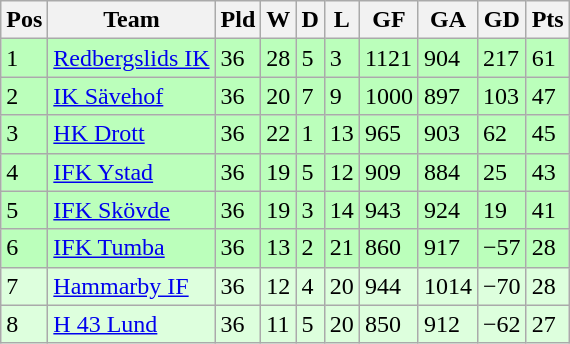<table class="wikitable">
<tr>
<th><span>Pos</span></th>
<th>Team</th>
<th><span>Pld</span></th>
<th><span>W</span></th>
<th><span>D</span></th>
<th><span>L</span></th>
<th><span>GF</span></th>
<th><span>GA</span></th>
<th><span>GD</span></th>
<th><span>Pts</span></th>
</tr>
<tr style="background:#bbffbb">
<td>1</td>
<td><a href='#'>Redbergslids IK</a></td>
<td>36</td>
<td>28</td>
<td>5</td>
<td>3</td>
<td>1121</td>
<td>904</td>
<td>217</td>
<td>61</td>
</tr>
<tr style="background:#bbffbb">
<td>2</td>
<td><a href='#'>IK Sävehof</a></td>
<td>36</td>
<td>20</td>
<td>7</td>
<td>9</td>
<td>1000</td>
<td>897</td>
<td>103</td>
<td>47</td>
</tr>
<tr style="background:#bbffbb">
<td>3</td>
<td><a href='#'>HK Drott</a></td>
<td>36</td>
<td>22</td>
<td>1</td>
<td>13</td>
<td>965</td>
<td>903</td>
<td>62</td>
<td>45</td>
</tr>
<tr style="background:#bbffbb">
<td>4</td>
<td><a href='#'>IFK Ystad</a></td>
<td>36</td>
<td>19</td>
<td>5</td>
<td>12</td>
<td>909</td>
<td>884</td>
<td>25</td>
<td>43</td>
</tr>
<tr style="background:#bbffbb">
<td>5</td>
<td><a href='#'>IFK Skövde</a></td>
<td>36</td>
<td>19</td>
<td>3</td>
<td>14</td>
<td>943</td>
<td>924</td>
<td>19</td>
<td>41</td>
</tr>
<tr style="background:#bbffbb">
<td>6</td>
<td><a href='#'>IFK Tumba</a></td>
<td>36</td>
<td>13</td>
<td>2</td>
<td>21</td>
<td>860</td>
<td>917</td>
<td>−57</td>
<td>28</td>
</tr>
<tr style="background:#ddffdd">
<td>7</td>
<td><a href='#'>Hammarby IF</a></td>
<td>36</td>
<td>12</td>
<td>4</td>
<td>20</td>
<td>944</td>
<td>1014</td>
<td>−70</td>
<td>28</td>
</tr>
<tr style="background:#ddffdd">
<td>8</td>
<td><a href='#'>H 43 Lund</a></td>
<td>36</td>
<td>11</td>
<td>5</td>
<td>20</td>
<td>850</td>
<td>912</td>
<td>−62</td>
<td>27</td>
</tr>
</table>
